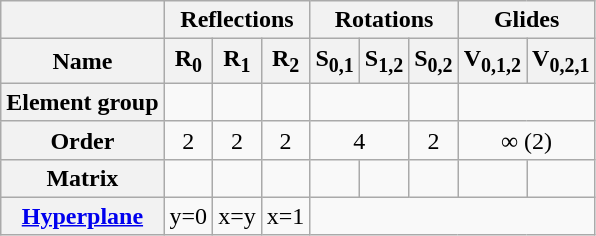<table class=wikitable>
<tr>
<th></th>
<th colspan=3>Reflections</th>
<th colspan=3>Rotations</th>
<th colspan=2>Glides</th>
</tr>
<tr>
<th>Name</th>
<th>R<sub>0</sub></th>
<th>R<sub>1</sub></th>
<th>R<sub>2</sub></th>
<th>S<sub>0,1</sub></th>
<th>S<sub>1,2</sub></th>
<th>S<sub>0,2</sub></th>
<th>V<sub>0,1,2</sub></th>
<th>V<sub>0,2,1</sub></th>
</tr>
<tr align=center>
<th>Element group</th>
<td></td>
<td></td>
<td></td>
<td colspan=2></td>
<td></td>
<td colspan=2></td>
</tr>
<tr align=center>
<th>Order</th>
<td>2</td>
<td>2</td>
<td>2</td>
<td colspan=2>4</td>
<td>2</td>
<td colspan=2>∞ (2)</td>
</tr>
<tr align=center>
<th>Matrix</th>
<td><br></td>
<td><br></td>
<td><br></td>
<td><br></td>
<td><br></td>
<td><br></td>
<td><br></td>
<td><br></td>
</tr>
<tr align=center>
<th><a href='#'>Hyperplane</a></th>
<td>y=0</td>
<td>x=y</td>
<td>x=1</td>
</tr>
</table>
